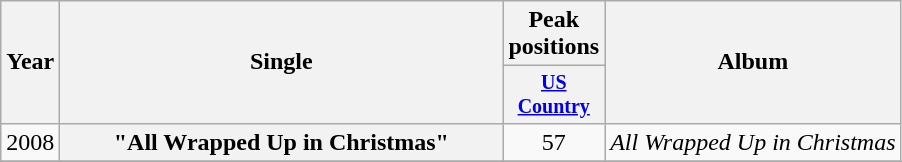<table class="wikitable plainrowheaders" style="text-align:center;">
<tr>
<th rowspan="2">Year</th>
<th rowspan="2" style="width:18em;">Single</th>
<th colspan="1">Peak positions</th>
<th rowspan="2">Album</th>
</tr>
<tr style="font-size:smaller;">
<th width="60"><a href='#'>US Country</a><br></th>
</tr>
<tr>
<td>2008</td>
<th scope="row">"All Wrapped Up in Christmas"</th>
<td>57</td>
<td align="left"><em>All Wrapped Up in Christmas</em></td>
</tr>
<tr>
</tr>
</table>
